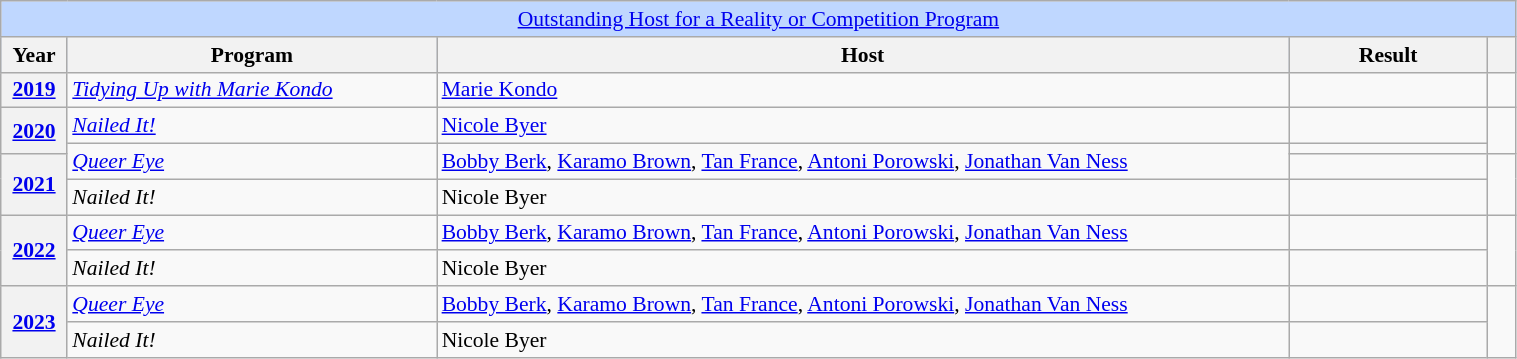<table class="wikitable plainrowheaders" style="font-size: 90%" width=80%>
<tr ---- bgcolor="#bfd7ff">
<td colspan=6 align=center><a href='#'>Outstanding Host for a Reality or Competition Program</a></td>
</tr>
<tr ---- bgcolor="#bfd7ff">
<th scope="col" style="width:1%;">Year</th>
<th scope="col" style="width:13%;">Program</th>
<th scope="col" style="width:30%;">Host</th>
<th scope="col" style="width:7%;">Result</th>
<th scope="col" style="width:1%;"></th>
</tr>
<tr>
<th scope=row><a href='#'>2019</a></th>
<td><em><a href='#'>Tidying Up with Marie Kondo</a></em></td>
<td><a href='#'>Marie Kondo</a></td>
<td></td>
<td></td>
</tr>
<tr>
<th scope=row rowspan="2"><a href='#'>2020</a></th>
<td><em><a href='#'>Nailed It!</a></em></td>
<td><a href='#'>Nicole Byer</a></td>
<td></td>
<td rowspan="2"></td>
</tr>
<tr>
<td rowspan="2"><em><a href='#'>Queer Eye</a></em></td>
<td rowspan="2"><a href='#'>Bobby Berk</a>, <a href='#'>Karamo Brown</a>, <a href='#'>Tan France</a>, <a href='#'>Antoni Porowski</a>, <a href='#'>Jonathan Van Ness</a></td>
<td></td>
</tr>
<tr>
<th scope=row rowspan="2"><a href='#'>2021</a></th>
<td></td>
<td rowspan="2"></td>
</tr>
<tr>
<td><em>Nailed It!</em></td>
<td>Nicole Byer</td>
<td></td>
</tr>
<tr>
<th scope=row rowspan="2"><a href='#'>2022</a></th>
<td><em><a href='#'>Queer Eye</a></em></td>
<td><a href='#'>Bobby Berk</a>, <a href='#'>Karamo Brown</a>, <a href='#'>Tan France</a>, <a href='#'>Antoni Porowski</a>, <a href='#'>Jonathan Van Ness</a></td>
<td></td>
<td rowspan="2"></td>
</tr>
<tr>
<td><em>Nailed It!</em></td>
<td>Nicole Byer</td>
<td></td>
</tr>
<tr>
<th scope=row rowspan="2"><a href='#'>2023</a></th>
<td><em><a href='#'>Queer Eye</a></em></td>
<td><a href='#'>Bobby Berk</a>, <a href='#'>Karamo Brown</a>, <a href='#'>Tan France</a>, <a href='#'>Antoni Porowski</a>, <a href='#'>Jonathan Van Ness</a></td>
<td></td>
<td rowspan="2"></td>
</tr>
<tr>
<td><em>Nailed It!</em></td>
<td>Nicole Byer</td>
<td></td>
</tr>
</table>
